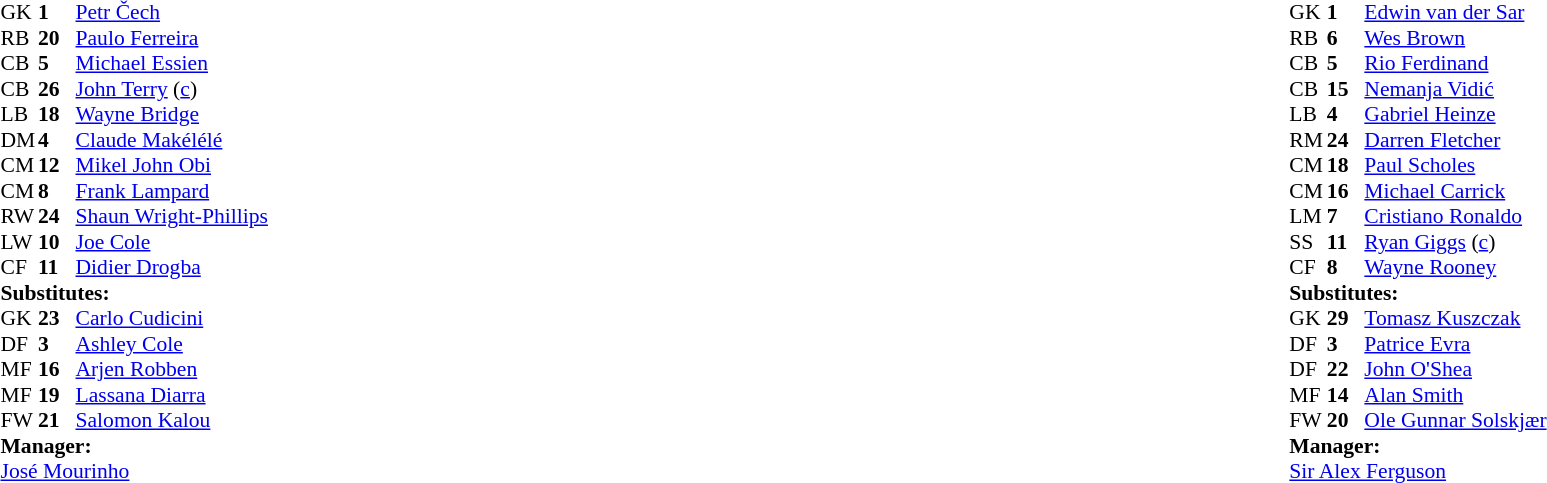<table width="100%">
<tr>
<td valign="top" width="40%"><br><table style="font-size: 90%" cellspacing="0" cellpadding="0">
<tr>
<th width="25"></th>
<th width="25"></th>
</tr>
<tr>
<td>GK</td>
<td><strong>1</strong></td>
<td> <a href='#'>Petr Čech</a></td>
</tr>
<tr>
<td>RB</td>
<td><strong>20</strong></td>
<td> <a href='#'>Paulo Ferreira</a></td>
<td></td>
</tr>
<tr>
<td>CB</td>
<td><strong>5</strong></td>
<td> <a href='#'>Michael Essien</a></td>
</tr>
<tr>
<td>CB</td>
<td><strong>26</strong></td>
<td> <a href='#'>John Terry</a> (<a href='#'>c</a>)</td>
</tr>
<tr>
<td>LB</td>
<td><strong>18</strong></td>
<td> <a href='#'>Wayne Bridge</a></td>
</tr>
<tr>
<td>DM</td>
<td><strong>4</strong></td>
<td> <a href='#'>Claude Makélélé</a></td>
<td></td>
</tr>
<tr>
<td>CM</td>
<td><strong>12</strong></td>
<td> <a href='#'>Mikel John Obi</a></td>
</tr>
<tr>
<td>CM</td>
<td><strong>8</strong></td>
<td> <a href='#'>Frank Lampard</a></td>
</tr>
<tr>
<td>RW</td>
<td><strong>24</strong></td>
<td> <a href='#'>Shaun Wright-Phillips</a></td>
<td></td>
<td></td>
</tr>
<tr>
<td>LW</td>
<td><strong>10</strong></td>
<td> <a href='#'>Joe Cole</a></td>
<td></td>
<td></td>
</tr>
<tr>
<td>CF</td>
<td><strong>11</strong></td>
<td> <a href='#'>Didier Drogba</a></td>
</tr>
<tr>
<td colspan=4><strong>Substitutes:</strong></td>
</tr>
<tr>
<td>GK</td>
<td><strong>23</strong></td>
<td> <a href='#'>Carlo Cudicini</a></td>
</tr>
<tr>
<td>DF</td>
<td><strong>3</strong></td>
<td> <a href='#'>Ashley Cole</a></td>
<td></td>
<td></td>
<td></td>
</tr>
<tr>
<td>MF</td>
<td><strong>16</strong></td>
<td> <a href='#'>Arjen Robben</a></td>
<td></td>
<td></td>
<td></td>
</tr>
<tr>
<td>MF</td>
<td><strong>19</strong></td>
<td> <a href='#'>Lassana Diarra</a></td>
</tr>
<tr>
<td>FW</td>
<td><strong>21</strong></td>
<td> <a href='#'>Salomon Kalou</a></td>
<td></td>
<td></td>
</tr>
<tr>
<td colspan=4><strong>Manager:</strong></td>
</tr>
<tr>
<td colspan="4"> <a href='#'>José Mourinho</a></td>
</tr>
</table>
</td>
<td valign="top"></td>
<td valign="top" width="50%"><br><table style="font-size: 90%" cellspacing="0" cellpadding="0" align=center>
<tr>
<th width="25"></th>
<th width="25"></th>
</tr>
<tr>
<td>GK</td>
<td><strong>1</strong></td>
<td> <a href='#'>Edwin van der Sar</a></td>
</tr>
<tr>
<td>RB</td>
<td><strong>6</strong></td>
<td> <a href='#'>Wes Brown</a></td>
</tr>
<tr>
<td>CB</td>
<td><strong>5</strong></td>
<td> <a href='#'>Rio Ferdinand</a></td>
</tr>
<tr>
<td>CB</td>
<td><strong>15</strong></td>
<td> <a href='#'>Nemanja Vidić</a></td>
<td></td>
</tr>
<tr>
<td>LB</td>
<td><strong>4</strong></td>
<td> <a href='#'>Gabriel Heinze</a></td>
</tr>
<tr>
<td>RM</td>
<td><strong>24</strong></td>
<td> <a href='#'>Darren Fletcher</a></td>
<td></td>
<td></td>
</tr>
<tr>
<td>CM</td>
<td><strong>18</strong></td>
<td> <a href='#'>Paul Scholes</a></td>
<td></td>
</tr>
<tr>
<td>CM</td>
<td><strong>16</strong></td>
<td> <a href='#'>Michael Carrick</a></td>
<td></td>
<td></td>
</tr>
<tr>
<td>LM</td>
<td><strong>7</strong></td>
<td> <a href='#'>Cristiano Ronaldo</a></td>
</tr>
<tr>
<td>SS</td>
<td><strong>11</strong></td>
<td> <a href='#'>Ryan Giggs</a> (<a href='#'>c</a>)</td>
<td></td>
<td></td>
</tr>
<tr>
<td>CF</td>
<td><strong>8</strong></td>
<td> <a href='#'>Wayne Rooney</a></td>
</tr>
<tr>
<td colspan=4><strong>Substitutes:</strong></td>
</tr>
<tr>
<td>GK</td>
<td><strong>29</strong></td>
<td> <a href='#'>Tomasz Kuszczak</a></td>
</tr>
<tr>
<td>DF</td>
<td><strong>3</strong></td>
<td> <a href='#'>Patrice Evra</a></td>
</tr>
<tr>
<td>DF</td>
<td><strong>22</strong></td>
<td> <a href='#'>John O'Shea</a></td>
<td></td>
<td></td>
</tr>
<tr>
<td>MF</td>
<td><strong>14</strong></td>
<td> <a href='#'>Alan Smith</a></td>
<td></td>
<td></td>
</tr>
<tr>
<td>FW</td>
<td><strong>20</strong></td>
<td> <a href='#'>Ole Gunnar Solskjær</a></td>
<td></td>
<td></td>
</tr>
<tr>
<td colspan=4><strong>Manager:</strong></td>
</tr>
<tr>
<td colspan="4"> <a href='#'>Sir Alex Ferguson</a></td>
</tr>
</table>
</td>
</tr>
</table>
